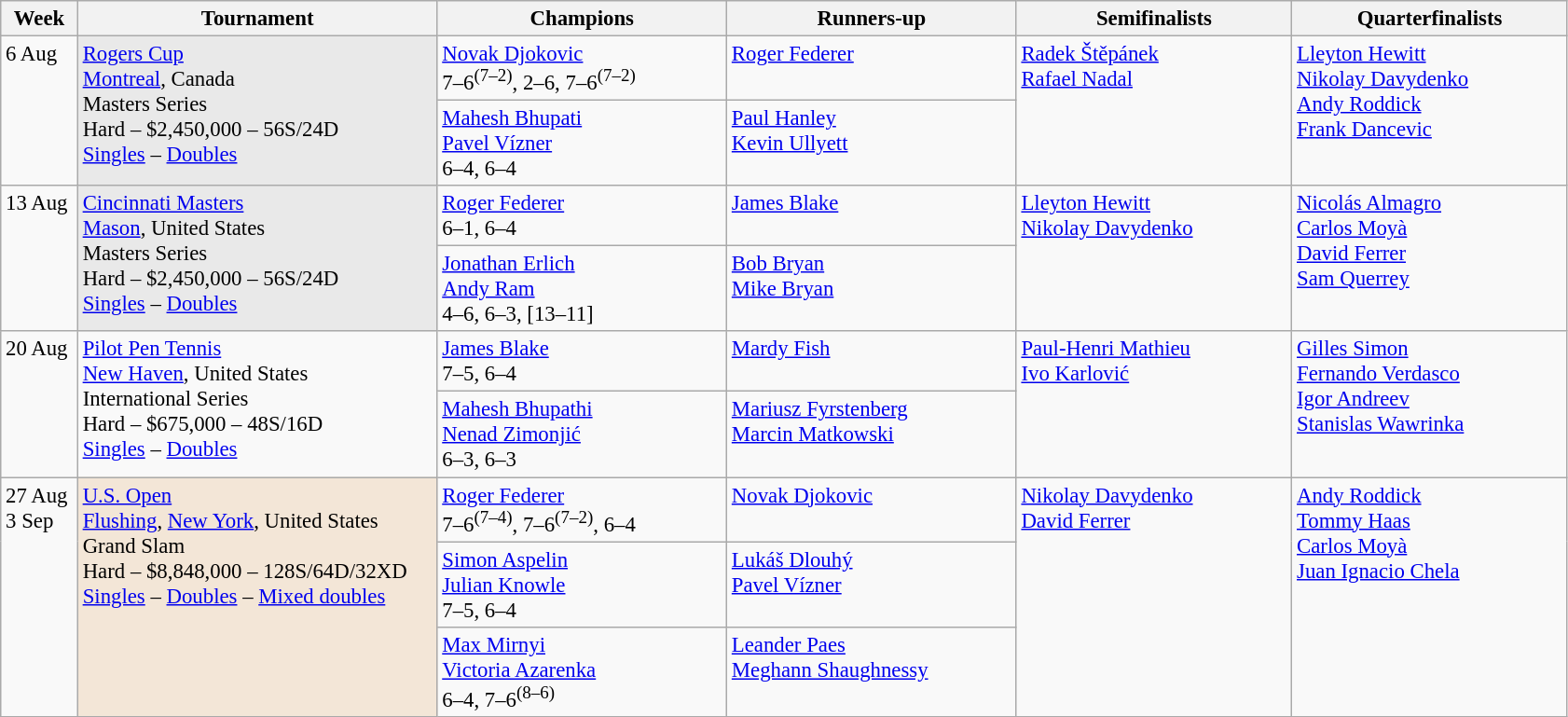<table class=wikitable style=font-size:95%>
<tr>
<th style="width:48px;">Week</th>
<th style="width:250px;">Tournament</th>
<th style="width:200px;">Champions</th>
<th style="width:200px;">Runners-up</th>
<th style="width:190px;">Semifinalists</th>
<th style="width:190px;">Quarterfinalists</th>
</tr>
<tr valign=top>
<td rowspan=2>6 Aug</td>
<td bgcolor=#E9E9E9 rowspan=2><a href='#'>Rogers Cup</a><br>  <a href='#'>Montreal</a>, Canada<br>Masters Series<br>Hard – $2,450,000 – 56S/24D<br><a href='#'>Singles</a> – <a href='#'>Doubles</a></td>
<td> <a href='#'>Novak Djokovic</a> <br> 7–6<sup>(7–2)</sup>, 2–6, 7–6<sup>(7–2)</sup></td>
<td> <a href='#'>Roger Federer</a></td>
<td rowspan=2> <a href='#'>Radek Štěpánek</a><br> <a href='#'>Rafael Nadal</a></td>
<td rowspan=2> <a href='#'>Lleyton Hewitt</a><br> <a href='#'>Nikolay Davydenko</a><br> <a href='#'>Andy Roddick</a><br> <a href='#'>Frank Dancevic</a></td>
</tr>
<tr valign=top>
<td> <a href='#'>Mahesh Bhupati</a><br> <a href='#'>Pavel Vízner</a> <br>6–4, 6–4</td>
<td> <a href='#'>Paul Hanley</a><br> <a href='#'>Kevin Ullyett</a></td>
</tr>
<tr valign=top>
<td rowspan=2>13 Aug</td>
<td bgcolor=#E9E9E9 rowspan=2><a href='#'>Cincinnati Masters</a><br>  <a href='#'>Mason</a>, United States<br>Masters Series<br>Hard – $2,450,000 – 56S/24D<br><a href='#'>Singles</a> – <a href='#'>Doubles</a></td>
<td> <a href='#'>Roger Federer</a> <br> 6–1, 6–4</td>
<td> <a href='#'>James Blake</a></td>
<td rowspan=2> <a href='#'>Lleyton Hewitt</a><br> <a href='#'>Nikolay Davydenko</a></td>
<td rowspan=2> <a href='#'>Nicolás Almagro</a><br> <a href='#'>Carlos Moyà</a><br> <a href='#'>David Ferrer</a><br> <a href='#'>Sam Querrey</a></td>
</tr>
<tr valign=top>
<td> <a href='#'>Jonathan Erlich</a><br> <a href='#'>Andy Ram</a><br>4–6, 6–3, [13–11]</td>
<td> <a href='#'>Bob Bryan</a><br> <a href='#'>Mike Bryan</a></td>
</tr>
<tr valign=top>
<td rowspan=2>20 Aug</td>
<td rowspan=2><a href='#'>Pilot Pen Tennis</a><br>  <a href='#'>New Haven</a>, United States<br>International Series<br>Hard – $675,000 – 48S/16D<br><a href='#'>Singles</a> – <a href='#'>Doubles</a></td>
<td> <a href='#'>James Blake</a><br> 7–5, 6–4</td>
<td> <a href='#'>Mardy Fish</a></td>
<td rowspan=2> <a href='#'>Paul-Henri Mathieu</a><br> <a href='#'>Ivo Karlović</a></td>
<td rowspan=2> <a href='#'>Gilles Simon</a><br> <a href='#'>Fernando Verdasco</a><br> <a href='#'>Igor Andreev</a><br> <a href='#'>Stanislas Wawrinka</a></td>
</tr>
<tr valign=top>
<td> <a href='#'>Mahesh Bhupathi</a><br> <a href='#'>Nenad Zimonjić</a> <br> 6–3, 6–3</td>
<td> <a href='#'>Mariusz Fyrstenberg</a><br> <a href='#'>Marcin Matkowski</a></td>
</tr>
<tr valign=top>
<td rowspan=3>27 Aug<br>3 Sep</td>
<td bgcolor=#F3E6D7 rowspan=3><a href='#'>U.S. Open</a><br>  <a href='#'>Flushing</a>, <a href='#'>New York</a>, United States<br>Grand Slam<br>Hard – $8,848,000 – 128S/64D/32XD<br><a href='#'>Singles</a> – <a href='#'>Doubles</a> – <a href='#'>Mixed doubles</a></td>
<td> <a href='#'>Roger Federer</a><br> 7–6<sup>(7–4)</sup>, 7–6<sup>(7–2)</sup>, 6–4</td>
<td> <a href='#'>Novak Djokovic</a></td>
<td rowspan=3> <a href='#'>Nikolay Davydenko</a><br> <a href='#'>David Ferrer</a></td>
<td rowspan=3> <a href='#'>Andy Roddick</a><br> <a href='#'>Tommy Haas</a><br> <a href='#'>Carlos Moyà</a><br> <a href='#'>Juan Ignacio Chela</a></td>
</tr>
<tr valign=top>
<td> <a href='#'>Simon Aspelin</a><br> <a href='#'>Julian Knowle</a><br>7–5, 6–4</td>
<td> <a href='#'>Lukáš Dlouhý</a><br> <a href='#'>Pavel Vízner</a></td>
</tr>
<tr valign=top>
<td> <a href='#'>Max Mirnyi</a><br> <a href='#'>Victoria Azarenka</a><br> 6–4, 7–6<sup>(8–6)</sup></td>
<td> <a href='#'>Leander Paes</a><br> <a href='#'>Meghann Shaughnessy</a></td>
</tr>
</table>
